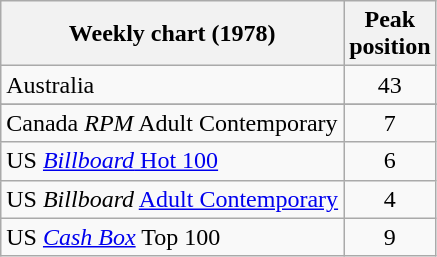<table class="wikitable sortable">
<tr>
<th align="center">Weekly chart (1978)</th>
<th align="center">Peak<br>position</th>
</tr>
<tr>
<td align="left">Australia</td>
<td align="center">43</td>
</tr>
<tr>
</tr>
<tr>
<td align="left">Canada <em>RPM</em> Adult Contemporary</td>
<td align="center">7</td>
</tr>
<tr>
<td align="left">US <a href='#'><em>Billboard</em> Hot 100</a></td>
<td align="center">6</td>
</tr>
<tr>
<td align="left">US <em>Billboard</em> <a href='#'>Adult Contemporary</a></td>
<td align="center">4</td>
</tr>
<tr>
<td align="left">US <em><a href='#'>Cash Box</a></em> Top 100</td>
<td align="center">9</td>
</tr>
</table>
